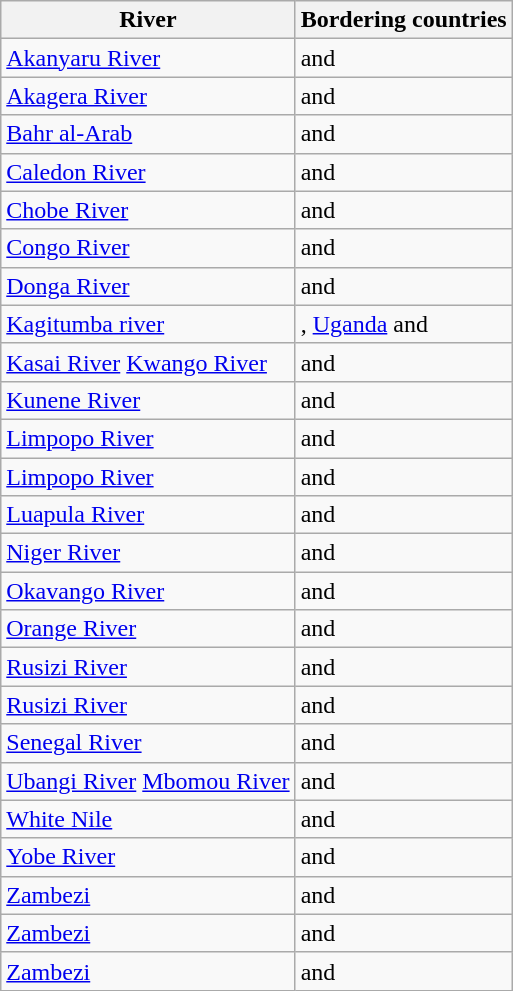<table class="wikitable sortable">
<tr>
<th>River</th>
<th>Bordering countries</th>
</tr>
<tr>
<td><a href='#'>Akanyaru River</a></td>
<td> and </td>
</tr>
<tr>
<td><a href='#'>Akagera River</a></td>
<td> and </td>
</tr>
<tr>
<td><a href='#'>Bahr al-Arab</a></td>
<td> and </td>
</tr>
<tr>
<td><a href='#'>Caledon River</a></td>
<td> and </td>
</tr>
<tr>
<td><a href='#'>Chobe River</a></td>
<td> and </td>
</tr>
<tr>
<td><a href='#'>Congo River</a></td>
<td> and </td>
</tr>
<tr>
<td><a href='#'>Donga River</a></td>
<td> and </td>
</tr>
<tr>
<td><a href='#'>Kagitumba river</a></td>
<td>, <a href='#'>Uganda</a> and </td>
</tr>
<tr>
<td><a href='#'>Kasai River</a> <a href='#'>Kwango River</a></td>
<td> and </td>
</tr>
<tr>
<td><a href='#'>Kunene River</a></td>
<td> and </td>
</tr>
<tr>
<td><a href='#'>Limpopo River</a></td>
<td> and </td>
</tr>
<tr>
<td><a href='#'>Limpopo River</a></td>
<td> and </td>
</tr>
<tr>
<td><a href='#'>Luapula River</a></td>
<td> and </td>
</tr>
<tr>
<td><a href='#'>Niger River</a></td>
<td> and </td>
</tr>
<tr>
<td><a href='#'>Okavango River</a></td>
<td> and </td>
</tr>
<tr>
<td><a href='#'>Orange River</a></td>
<td> and </td>
</tr>
<tr>
<td><a href='#'>Rusizi River</a></td>
<td> and </td>
</tr>
<tr>
<td><a href='#'>Rusizi River</a></td>
<td> and </td>
</tr>
<tr>
<td><a href='#'>Senegal River</a></td>
<td> and </td>
</tr>
<tr>
<td><a href='#'>Ubangi River</a> <a href='#'>Mbomou River</a></td>
<td> and </td>
</tr>
<tr>
<td><a href='#'>White Nile</a></td>
<td> and </td>
</tr>
<tr>
<td><a href='#'>Yobe River</a></td>
<td> and </td>
</tr>
<tr>
<td><a href='#'>Zambezi</a></td>
<td> and </td>
</tr>
<tr>
<td><a href='#'>Zambezi</a></td>
<td> and </td>
</tr>
<tr>
<td><a href='#'>Zambezi</a></td>
<td> and </td>
</tr>
</table>
